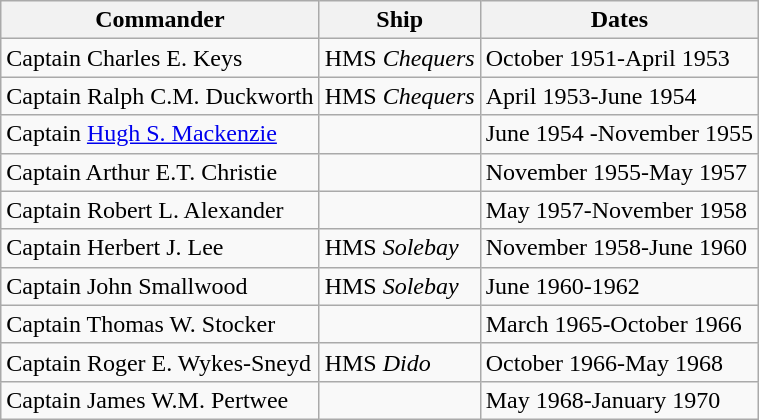<table class="wikitable">
<tr>
<th>Commander</th>
<th>Ship</th>
<th>Dates</th>
</tr>
<tr>
<td>Captain Charles E. Keys</td>
<td>HMS <em>Chequers</em></td>
<td>October 1951-April 1953</td>
</tr>
<tr>
<td>Captain Ralph C.M. Duckworth</td>
<td>HMS <em>Chequers</em></td>
<td>April 1953-June 1954</td>
</tr>
<tr>
<td>Captain <a href='#'>Hugh S. Mackenzie</a></td>
<td></td>
<td>June 1954 -November 1955</td>
</tr>
<tr>
<td>Captain Arthur E.T. Christie</td>
<td></td>
<td>November 1955-May 1957</td>
</tr>
<tr>
<td>Captain Robert L. Alexander</td>
<td></td>
<td>May 1957-November 1958</td>
</tr>
<tr>
<td>Captain Herbert J. Lee</td>
<td>HMS <em>Solebay</em></td>
<td>November 1958-June 1960</td>
</tr>
<tr>
<td>Captain John Smallwood</td>
<td>HMS <em>Solebay</em></td>
<td>June 1960-1962</td>
</tr>
<tr>
<td>Captain Thomas W. Stocker</td>
<td></td>
<td>March 1965-October 1966</td>
</tr>
<tr>
<td>Captain Roger E. Wykes-Sneyd</td>
<td>HMS <em>Dido</em></td>
<td>October 1966-May 1968</td>
</tr>
<tr>
<td>Captain James W.M. Pertwee</td>
<td></td>
<td>May 1968-January 1970</td>
</tr>
</table>
